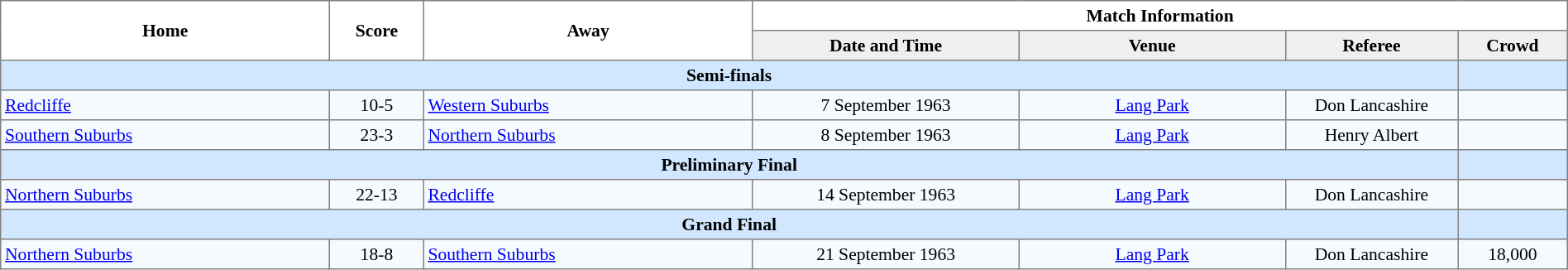<table border="1" cellpadding="3" cellspacing="0" width="100%" style="border-collapse:collapse; font-size:90%; text-align:center;">
<tr>
<th rowspan="2" width="21%">Home</th>
<th rowspan="2" width="6%">Score</th>
<th rowspan="2" width="21%">Away</th>
<th colspan="5">Match Information</th>
</tr>
<tr bgcolor="#EFEFEF">
<th width="17%">Date and Time</th>
<th width="17%">Venue</th>
<th width="11%">Referee</th>
<th>Crowd</th>
</tr>
<tr bgcolor="#D0E7FF">
<td colspan="6"><strong>Semi-finals</strong></td>
<td></td>
</tr>
<tr bgcolor="#F5FAFF">
<td align="left"> <a href='#'>Redcliffe</a></td>
<td>10-5</td>
<td align="left"> <a href='#'>Western Suburbs</a></td>
<td>7 September 1963</td>
<td><a href='#'>Lang Park</a></td>
<td>Don Lancashire</td>
<td></td>
</tr>
<tr bgcolor="#F5FAFF">
<td align="left"> <a href='#'>Southern Suburbs</a></td>
<td>23-3</td>
<td align="left"> <a href='#'>Northern Suburbs</a></td>
<td>8 September 1963</td>
<td><a href='#'>Lang Park</a></td>
<td>Henry Albert</td>
<td></td>
</tr>
<tr bgcolor="#D0E7FF">
<td colspan="6"><strong>Preliminary Final</strong></td>
<td></td>
</tr>
<tr bgcolor="#F5FAFF">
<td align="left"> <a href='#'>Northern Suburbs</a></td>
<td>22-13</td>
<td align="left"> <a href='#'>Redcliffe</a></td>
<td>14 September 1963</td>
<td><a href='#'>Lang Park</a></td>
<td>Don Lancashire</td>
<td></td>
</tr>
<tr bgcolor="#D0E7FF">
<td colspan="6"><strong>Grand Final</strong></td>
<td></td>
</tr>
<tr bgcolor="#F5FAFF">
<td align="left"> <a href='#'>Northern Suburbs</a></td>
<td>18-8</td>
<td align="left"> <a href='#'>Southern Suburbs</a></td>
<td>21 September 1963</td>
<td><a href='#'>Lang Park</a></td>
<td>Don Lancashire</td>
<td>18,000</td>
</tr>
</table>
